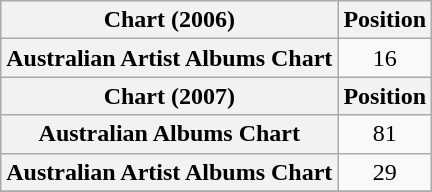<table class="wikitable sortable plainrowheaders" style="text-align:center">
<tr>
<th scope="col">Chart (2006)</th>
<th scope="col">Position</th>
</tr>
<tr>
<th scope="row">Australian Artist Albums Chart</th>
<td>16</td>
</tr>
<tr>
<th>Chart (2007)</th>
<th>Position</th>
</tr>
<tr>
<th scope="row">Australian Albums Chart</th>
<td>81</td>
</tr>
<tr>
<th scope="row">Australian Artist Albums Chart</th>
<td>29</td>
</tr>
<tr>
</tr>
</table>
